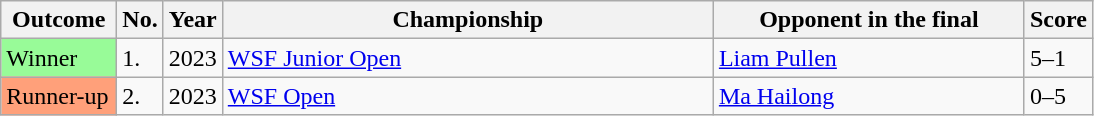<table class="sortable wikitable">
<tr>
<th width="70">Outcome</th>
<th width="20">No.</th>
<th width="30">Year</th>
<th width="320">Championship</th>
<th width="200">Opponent in the final</th>
<th width="30">Score</th>
</tr>
<tr>
<td style="background:#98fb98;">Winner</td>
<td>1.</td>
<td>2023</td>
<td><a href='#'>WSF Junior Open</a></td>
<td> <a href='#'>Liam Pullen</a></td>
<td>5–1</td>
</tr>
<tr>
<td style="background:#ffa07a;">Runner-up</td>
<td>2.</td>
<td>2023</td>
<td><a href='#'>WSF Open</a></td>
<td> <a href='#'>Ma Hailong</a></td>
<td>0–5</td>
</tr>
</table>
